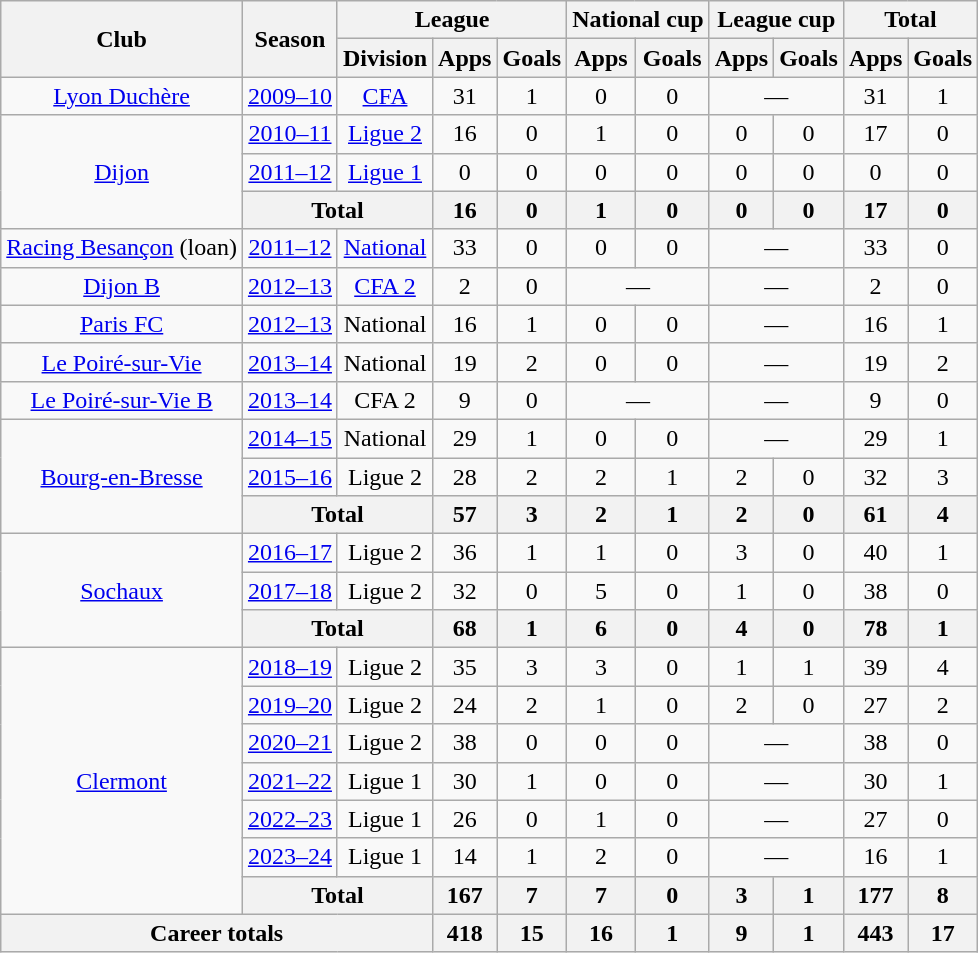<table class="wikitable" style="text-align:center">
<tr>
<th rowspan="2">Club</th>
<th rowspan="2">Season</th>
<th colspan="3">League</th>
<th colspan="2">National cup</th>
<th colspan="2">League cup</th>
<th colspan="2">Total</th>
</tr>
<tr>
<th>Division</th>
<th>Apps</th>
<th>Goals</th>
<th>Apps</th>
<th>Goals</th>
<th>Apps</th>
<th>Goals</th>
<th>Apps</th>
<th>Goals</th>
</tr>
<tr>
<td><a href='#'>Lyon Duchère</a></td>
<td><a href='#'>2009–10</a></td>
<td><a href='#'>CFA</a></td>
<td>31</td>
<td>1</td>
<td>0</td>
<td>0</td>
<td colspan="2">—</td>
<td>31</td>
<td>1</td>
</tr>
<tr>
<td rowspan="3"><a href='#'>Dijon</a></td>
<td><a href='#'>2010–11</a></td>
<td><a href='#'>Ligue 2</a></td>
<td>16</td>
<td>0</td>
<td>1</td>
<td>0</td>
<td>0</td>
<td>0</td>
<td>17</td>
<td>0</td>
</tr>
<tr>
<td><a href='#'>2011–12</a></td>
<td><a href='#'>Ligue 1</a></td>
<td>0</td>
<td>0</td>
<td>0</td>
<td>0</td>
<td>0</td>
<td>0</td>
<td>0</td>
<td>0</td>
</tr>
<tr>
<th colspan="2">Total</th>
<th>16</th>
<th>0</th>
<th>1</th>
<th>0</th>
<th>0</th>
<th>0</th>
<th>17</th>
<th>0</th>
</tr>
<tr>
<td><a href='#'>Racing Besançon</a> (loan)</td>
<td><a href='#'>2011–12</a></td>
<td><a href='#'>National</a></td>
<td>33</td>
<td>0</td>
<td>0</td>
<td>0</td>
<td colspan="2">—</td>
<td>33</td>
<td>0</td>
</tr>
<tr>
<td><a href='#'>Dijon B</a></td>
<td><a href='#'>2012–13</a></td>
<td><a href='#'>CFA 2</a></td>
<td>2</td>
<td>0</td>
<td colspan="2">—</td>
<td colspan="2">—</td>
<td>2</td>
<td>0</td>
</tr>
<tr>
<td><a href='#'>Paris FC</a></td>
<td><a href='#'>2012–13</a></td>
<td>National</td>
<td>16</td>
<td>1</td>
<td>0</td>
<td>0</td>
<td colspan="2">—</td>
<td>16</td>
<td>1</td>
</tr>
<tr>
<td><a href='#'>Le Poiré-sur-Vie</a></td>
<td><a href='#'>2013–14</a></td>
<td>National</td>
<td>19</td>
<td>2</td>
<td>0</td>
<td>0</td>
<td colspan="2">—</td>
<td>19</td>
<td>2</td>
</tr>
<tr>
<td><a href='#'>Le Poiré-sur-Vie B</a></td>
<td><a href='#'>2013–14</a></td>
<td>CFA 2</td>
<td>9</td>
<td>0</td>
<td colspan="2">—</td>
<td colspan="2">—</td>
<td>9</td>
<td>0</td>
</tr>
<tr>
<td rowspan="3"><a href='#'>Bourg-en-Bresse</a></td>
<td><a href='#'>2014–15</a></td>
<td>National</td>
<td>29</td>
<td>1</td>
<td>0</td>
<td>0</td>
<td colspan="2">—</td>
<td>29</td>
<td>1</td>
</tr>
<tr>
<td><a href='#'>2015–16</a></td>
<td>Ligue 2</td>
<td>28</td>
<td>2</td>
<td>2</td>
<td>1</td>
<td>2</td>
<td>0</td>
<td>32</td>
<td>3</td>
</tr>
<tr>
<th colspan="2">Total</th>
<th>57</th>
<th>3</th>
<th>2</th>
<th>1</th>
<th>2</th>
<th>0</th>
<th>61</th>
<th>4</th>
</tr>
<tr>
<td rowspan="3"><a href='#'>Sochaux</a></td>
<td><a href='#'>2016–17</a></td>
<td>Ligue 2</td>
<td>36</td>
<td>1</td>
<td>1</td>
<td>0</td>
<td>3</td>
<td>0</td>
<td>40</td>
<td>1</td>
</tr>
<tr>
<td><a href='#'>2017–18</a></td>
<td>Ligue 2</td>
<td>32</td>
<td>0</td>
<td>5</td>
<td>0</td>
<td>1</td>
<td>0</td>
<td>38</td>
<td>0</td>
</tr>
<tr>
<th colspan="2">Total</th>
<th>68</th>
<th>1</th>
<th>6</th>
<th>0</th>
<th>4</th>
<th>0</th>
<th>78</th>
<th>1</th>
</tr>
<tr>
<td rowspan="7"><a href='#'>Clermont</a></td>
<td><a href='#'>2018–19</a></td>
<td>Ligue 2</td>
<td>35</td>
<td>3</td>
<td>3</td>
<td>0</td>
<td>1</td>
<td>1</td>
<td>39</td>
<td>4</td>
</tr>
<tr>
<td><a href='#'>2019–20</a></td>
<td>Ligue 2</td>
<td>24</td>
<td>2</td>
<td>1</td>
<td>0</td>
<td>2</td>
<td>0</td>
<td>27</td>
<td>2</td>
</tr>
<tr>
<td><a href='#'>2020–21</a></td>
<td>Ligue 2</td>
<td>38</td>
<td>0</td>
<td>0</td>
<td>0</td>
<td colspan="2">—</td>
<td>38</td>
<td>0</td>
</tr>
<tr>
<td><a href='#'>2021–22</a></td>
<td>Ligue 1</td>
<td>30</td>
<td>1</td>
<td>0</td>
<td>0</td>
<td colspan="2">—</td>
<td>30</td>
<td>1</td>
</tr>
<tr>
<td><a href='#'>2022–23</a></td>
<td>Ligue 1</td>
<td>26</td>
<td>0</td>
<td>1</td>
<td>0</td>
<td colspan="2">—</td>
<td>27</td>
<td>0</td>
</tr>
<tr>
<td><a href='#'>2023–24</a></td>
<td>Ligue 1</td>
<td>14</td>
<td>1</td>
<td>2</td>
<td>0</td>
<td colspan="2">—</td>
<td>16</td>
<td>1</td>
</tr>
<tr>
<th colspan="2">Total</th>
<th>167</th>
<th>7</th>
<th>7</th>
<th>0</th>
<th>3</th>
<th>1</th>
<th>177</th>
<th>8</th>
</tr>
<tr>
<th colspan="3">Career totals</th>
<th>418</th>
<th>15</th>
<th>16</th>
<th>1</th>
<th>9</th>
<th>1</th>
<th>443</th>
<th>17</th>
</tr>
</table>
